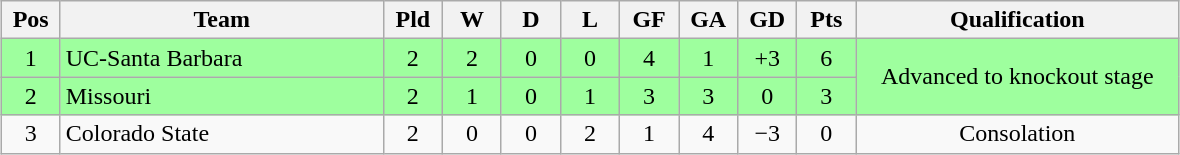<table class="wikitable" style="text-align:center; margin: 1em auto">
<tr>
<th style="width:2em">Pos</th>
<th style="width:13em">Team</th>
<th style="width:2em">Pld</th>
<th style="width:2em">W</th>
<th style="width:2em">D</th>
<th style="width:2em">L</th>
<th style="width:2em">GF</th>
<th style="width:2em">GA</th>
<th style="width:2em">GD</th>
<th style="width:2em">Pts</th>
<th style="width:13em">Qualification</th>
</tr>
<tr bgcolor="#9eff9e">
<td>1</td>
<td style="text-align:left">UC-Santa Barbara</td>
<td>2</td>
<td>2</td>
<td>0</td>
<td>0</td>
<td>4</td>
<td>1</td>
<td>+3</td>
<td>6</td>
<td rowspan="2">Advanced to knockout stage</td>
</tr>
<tr bgcolor="#9eff9e">
<td>2</td>
<td style="text-align:left">Missouri</td>
<td>2</td>
<td>1</td>
<td>0</td>
<td>1</td>
<td>3</td>
<td>3</td>
<td>0</td>
<td>3</td>
</tr>
<tr>
<td>3</td>
<td style="text-align:left">Colorado State</td>
<td>2</td>
<td>0</td>
<td>0</td>
<td>2</td>
<td>1</td>
<td>4</td>
<td>−3</td>
<td>0</td>
<td>Consolation</td>
</tr>
</table>
